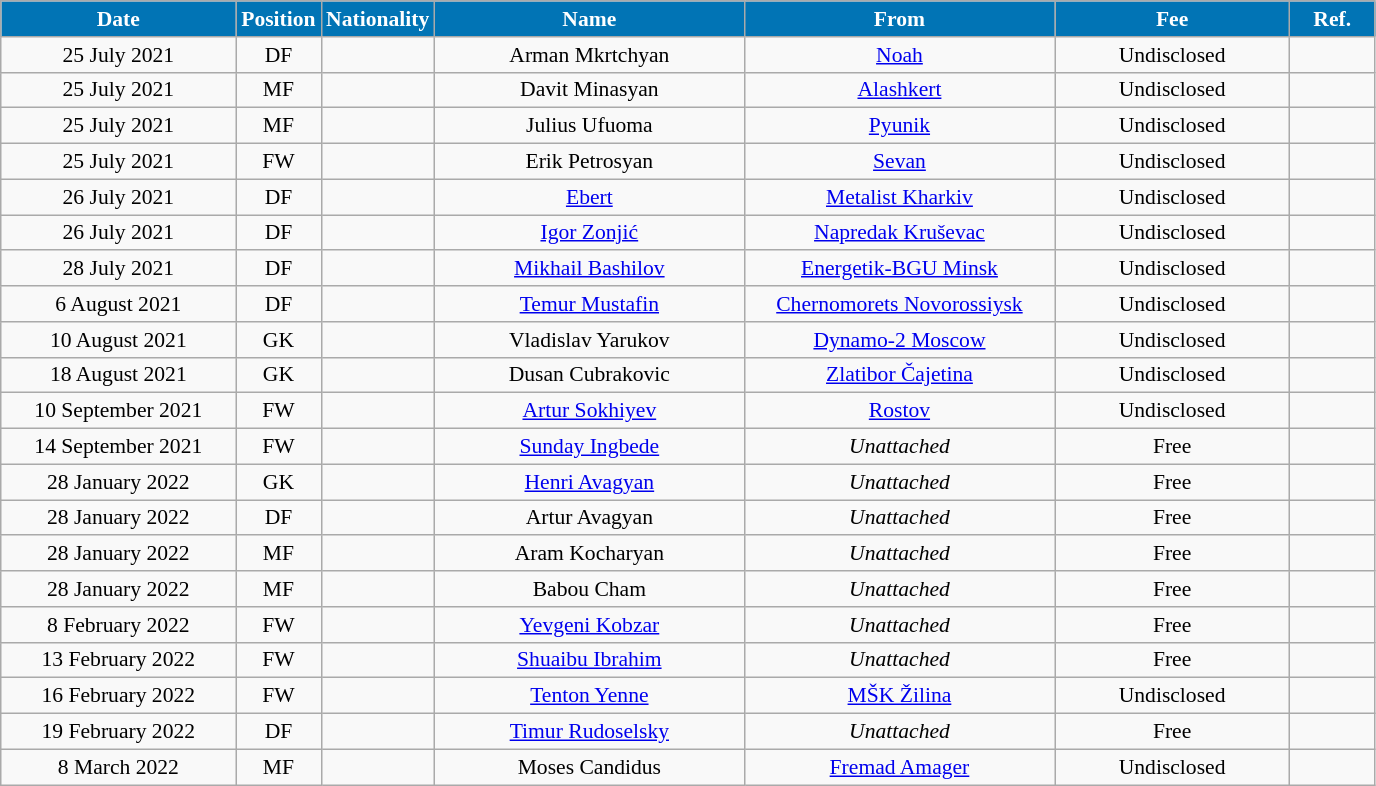<table class="wikitable"  style="text-align:center; font-size:90%; ">
<tr>
<th style="background:#0174B5; color:#FFFFFF; width:150px;">Date</th>
<th style="background:#0174B5; color:#FFFFFF; width:50px;">Position</th>
<th style="background:#0174B5; color:#FFFFFF; width:50px;">Nationality</th>
<th style="background:#0174B5; color:#FFFFFF; width:200px;">Name</th>
<th style="background:#0174B5; color:#FFFFFF; width:200px;">From</th>
<th style="background:#0174B5; color:#FFFFFF; width:150px;">Fee</th>
<th style="background:#0174B5; color:#FFFFFF; width:50px;">Ref.</th>
</tr>
<tr>
<td>25 July 2021</td>
<td>DF</td>
<td></td>
<td>Arman Mkrtchyan</td>
<td><a href='#'>Noah</a></td>
<td>Undisclosed</td>
<td></td>
</tr>
<tr>
<td>25 July 2021</td>
<td>MF</td>
<td></td>
<td>Davit Minasyan</td>
<td><a href='#'>Alashkert</a></td>
<td>Undisclosed</td>
<td></td>
</tr>
<tr>
<td>25 July 2021</td>
<td>MF</td>
<td></td>
<td>Julius Ufuoma</td>
<td><a href='#'>Pyunik</a></td>
<td>Undisclosed</td>
<td></td>
</tr>
<tr>
<td>25 July 2021</td>
<td>FW</td>
<td></td>
<td>Erik Petrosyan</td>
<td><a href='#'>Sevan</a></td>
<td>Undisclosed</td>
<td></td>
</tr>
<tr>
<td>26 July 2021</td>
<td>DF</td>
<td></td>
<td><a href='#'>Ebert</a></td>
<td><a href='#'>Metalist Kharkiv</a></td>
<td>Undisclosed</td>
<td></td>
</tr>
<tr>
<td>26 July 2021</td>
<td>DF</td>
<td></td>
<td><a href='#'>Igor Zonjić</a></td>
<td><a href='#'>Napredak Kruševac</a></td>
<td>Undisclosed</td>
<td></td>
</tr>
<tr>
<td>28 July 2021</td>
<td>DF</td>
<td></td>
<td><a href='#'>Mikhail Bashilov</a></td>
<td><a href='#'>Energetik-BGU Minsk</a></td>
<td>Undisclosed</td>
<td></td>
</tr>
<tr>
<td>6 August 2021</td>
<td>DF</td>
<td></td>
<td><a href='#'>Temur Mustafin</a></td>
<td><a href='#'>Chernomorets Novorossiysk</a></td>
<td>Undisclosed</td>
<td></td>
</tr>
<tr>
<td>10 August 2021</td>
<td>GK</td>
<td></td>
<td>Vladislav Yarukov</td>
<td><a href='#'>Dynamo-2 Moscow</a></td>
<td>Undisclosed</td>
<td></td>
</tr>
<tr>
<td>18 August 2021</td>
<td>GK</td>
<td></td>
<td>Dusan Cubrakovic</td>
<td><a href='#'>Zlatibor Čajetina</a></td>
<td>Undisclosed</td>
<td></td>
</tr>
<tr>
<td>10 September 2021</td>
<td>FW</td>
<td></td>
<td><a href='#'>Artur Sokhiyev</a></td>
<td><a href='#'>Rostov</a></td>
<td>Undisclosed</td>
<td></td>
</tr>
<tr>
<td>14 September 2021</td>
<td>FW</td>
<td></td>
<td><a href='#'>Sunday Ingbede</a></td>
<td><em>Unattached</em></td>
<td>Free</td>
<td></td>
</tr>
<tr>
<td>28 January 2022</td>
<td>GK</td>
<td></td>
<td><a href='#'>Henri Avagyan</a></td>
<td><em>Unattached</em></td>
<td>Free</td>
<td></td>
</tr>
<tr>
<td>28 January 2022</td>
<td>DF</td>
<td></td>
<td>Artur Avagyan</td>
<td><em>Unattached</em></td>
<td>Free</td>
<td></td>
</tr>
<tr>
<td>28 January 2022</td>
<td>MF</td>
<td></td>
<td>Aram Kocharyan</td>
<td><em>Unattached</em></td>
<td>Free</td>
<td></td>
</tr>
<tr>
<td>28 January 2022</td>
<td>MF</td>
<td></td>
<td>Babou Cham</td>
<td><em>Unattached</em></td>
<td>Free</td>
<td></td>
</tr>
<tr>
<td>8 February 2022</td>
<td>FW</td>
<td></td>
<td><a href='#'>Yevgeni Kobzar</a></td>
<td><em>Unattached</em></td>
<td>Free</td>
<td></td>
</tr>
<tr>
<td>13 February 2022</td>
<td>FW</td>
<td></td>
<td><a href='#'>Shuaibu Ibrahim</a></td>
<td><em>Unattached</em></td>
<td>Free</td>
<td></td>
</tr>
<tr>
<td>16 February 2022</td>
<td>FW</td>
<td></td>
<td><a href='#'>Tenton Yenne</a></td>
<td><a href='#'>MŠK Žilina</a></td>
<td>Undisclosed</td>
<td></td>
</tr>
<tr>
<td>19 February 2022</td>
<td>DF</td>
<td></td>
<td><a href='#'>Timur Rudoselsky</a></td>
<td><em>Unattached</em></td>
<td>Free</td>
<td></td>
</tr>
<tr>
<td>8 March 2022</td>
<td>MF</td>
<td></td>
<td>Moses Candidus</td>
<td><a href='#'>Fremad Amager</a></td>
<td>Undisclosed</td>
<td></td>
</tr>
</table>
